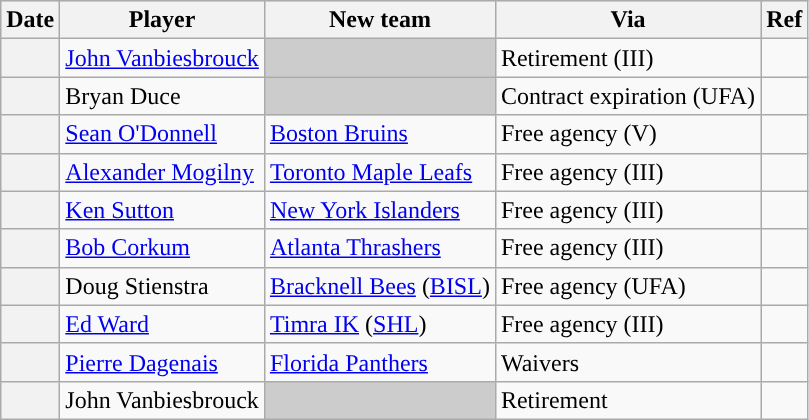<table class="wikitable plainrowheaders">
<tr style="background:#ddd; text-align:center;">
<th>Date</th>
<th>Player</th>
<th>New team</th>
<th>Via</th>
<th>Ref</th>
</tr>
<tr>
<th scope="row"></th>
<td><a href='#'>John Vanbiesbrouck</a></td>
<td style="background:#ccc"></td>
<td>Retirement (III)</td>
<td></td>
</tr>
<tr>
<th scope="row"></th>
<td>Bryan Duce</td>
<td style="background:#ccc"></td>
<td>Contract expiration (UFA)</td>
<td></td>
</tr>
<tr>
<th scope="row"></th>
<td><a href='#'>Sean O'Donnell</a></td>
<td><a href='#'>Boston Bruins</a></td>
<td>Free agency (V)</td>
<td></td>
</tr>
<tr>
<th scope="row"></th>
<td><a href='#'>Alexander Mogilny</a></td>
<td><a href='#'>Toronto Maple Leafs</a></td>
<td>Free agency (III)</td>
<td></td>
</tr>
<tr>
<th scope="row"></th>
<td><a href='#'>Ken Sutton</a></td>
<td><a href='#'>New York Islanders</a></td>
<td>Free agency (III)</td>
<td></td>
</tr>
<tr>
<th scope="row"></th>
<td><a href='#'>Bob Corkum</a></td>
<td><a href='#'>Atlanta Thrashers</a></td>
<td>Free agency (III)</td>
<td></td>
</tr>
<tr>
<th scope="row"></th>
<td>Doug Stienstra</td>
<td><a href='#'>Bracknell Bees</a> (<a href='#'>BISL</a>)</td>
<td>Free agency (UFA)</td>
<td></td>
</tr>
<tr>
<th scope="row"></th>
<td><a href='#'>Ed Ward</a></td>
<td><a href='#'>Timra IK</a> (<a href='#'>SHL</a>)</td>
<td>Free agency (III)</td>
<td></td>
</tr>
<tr>
<th scope="row"></th>
<td><a href='#'>Pierre Dagenais</a></td>
<td><a href='#'>Florida Panthers</a></td>
<td>Waivers</td>
<td></td>
</tr>
<tr>
<th scope="row"></th>
<td>John Vanbiesbrouck</td>
<td style="background:#ccc"></td>
<td>Retirement</td>
<td></td>
</tr>
</table>
